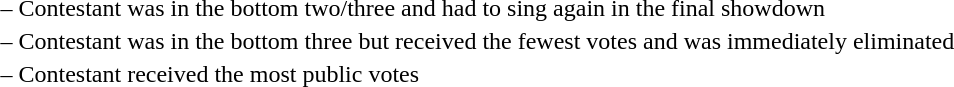<table>
<tr>
<td> –</td>
<td>Contestant was in the bottom two/three and had to sing again in the final showdown</td>
</tr>
<tr>
<td> –</td>
<td>Contestant was in the bottom three but received the fewest votes and was immediately eliminated</td>
</tr>
<tr>
<td> –</td>
<td>Contestant received the most public votes</td>
</tr>
</table>
